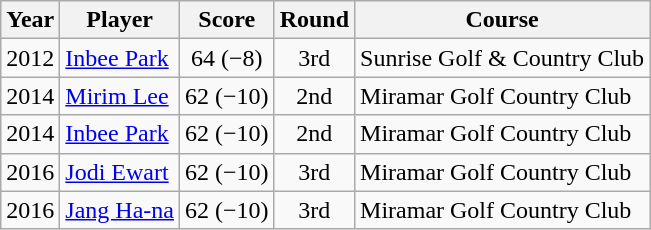<table class="wikitable">
<tr>
<th>Year</th>
<th>Player</th>
<th>Score</th>
<th>Round</th>
<th>Course</th>
</tr>
<tr>
<td>2012</td>
<td> <a href='#'>Inbee Park</a></td>
<td align=center>64 (−8)</td>
<td align=center>3rd</td>
<td>Sunrise Golf & Country Club</td>
</tr>
<tr>
<td>2014</td>
<td> <a href='#'>Mirim Lee</a></td>
<td align=center>62 (−10)</td>
<td align=center>2nd</td>
<td>Miramar Golf Country Club</td>
</tr>
<tr>
<td>2014</td>
<td> <a href='#'>Inbee Park</a></td>
<td align=center>62 (−10)</td>
<td align=center>2nd</td>
<td>Miramar Golf Country Club</td>
</tr>
<tr>
<td>2016</td>
<td> <a href='#'>Jodi Ewart</a></td>
<td align=center>62 (−10)</td>
<td align=center>3rd</td>
<td>Miramar Golf Country Club</td>
</tr>
<tr>
<td>2016</td>
<td> <a href='#'>Jang Ha-na</a></td>
<td align=center>62 (−10)</td>
<td align=center>3rd</td>
<td>Miramar Golf Country Club</td>
</tr>
</table>
